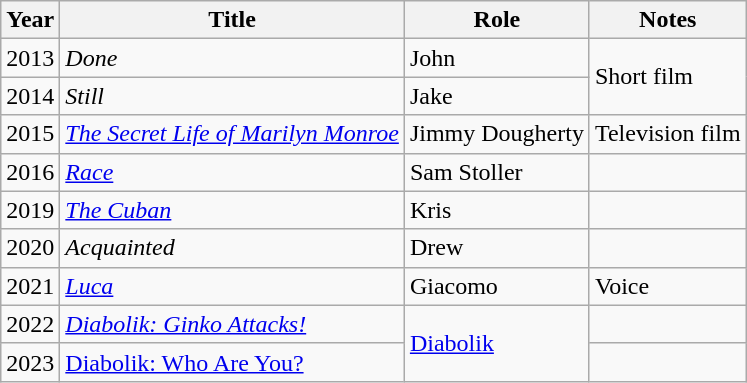<table class="wikitable sortable">
<tr>
<th>Year</th>
<th>Title</th>
<th>Role</th>
<th class="unsortable">Notes</th>
</tr>
<tr>
<td>2013</td>
<td><em>Done</em></td>
<td>John</td>
<td rowspan=2>Short film</td>
</tr>
<tr>
<td>2014</td>
<td><em>Still</em></td>
<td>Jake</td>
</tr>
<tr>
<td>2015</td>
<td><em><a href='#'>The Secret Life of Marilyn Monroe</a></em></td>
<td>Jimmy Dougherty</td>
<td>Television film</td>
</tr>
<tr>
<td>2016</td>
<td><em><a href='#'>Race</a></em></td>
<td>Sam Stoller</td>
<td></td>
</tr>
<tr>
<td>2019</td>
<td><em><a href='#'>The Cuban</a></em></td>
<td>Kris</td>
<td></td>
</tr>
<tr>
<td>2020</td>
<td><em>Acquainted</em></td>
<td>Drew</td>
<td></td>
</tr>
<tr>
<td>2021</td>
<td><em><a href='#'>Luca</a></em></td>
<td>Giacomo</td>
<td>Voice</td>
</tr>
<tr>
<td>2022</td>
<td><em><a href='#'>Diabolik: Ginko Attacks!</a></em><em></td>
<td rowspan=2><a href='#'>Diabolik</a></td>
<td></td>
</tr>
<tr>
<td>2023</td>
<td></em><a href='#'>Diabolik: Who Are You?</a><em></td>
<td></td>
</tr>
</table>
